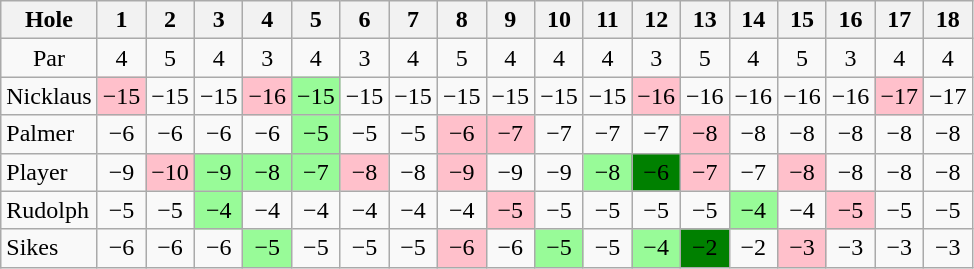<table class="wikitable" style="text-align:center">
<tr>
<th>Hole</th>
<th>  1  </th>
<th>  2  </th>
<th>  3  </th>
<th> 4 </th>
<th> 5 </th>
<th> 6 </th>
<th> 7 </th>
<th> 8 </th>
<th> 9 </th>
<th>10</th>
<th>11</th>
<th>12</th>
<th>13</th>
<th>14</th>
<th>15</th>
<th>16</th>
<th>17</th>
<th>18</th>
</tr>
<tr>
<td>Par</td>
<td>4</td>
<td>5</td>
<td>4</td>
<td>3</td>
<td>4</td>
<td>3</td>
<td>4</td>
<td>5</td>
<td>4</td>
<td>4</td>
<td>4</td>
<td>3</td>
<td>5</td>
<td>4</td>
<td>5</td>
<td>3</td>
<td>4</td>
<td>4</td>
</tr>
<tr>
<td align=left> Nicklaus</td>
<td style="background: Pink;">−15</td>
<td>−15</td>
<td>−15</td>
<td style="background: Pink;">−16</td>
<td style="background: PaleGreen;">−15</td>
<td>−15</td>
<td>−15</td>
<td>−15</td>
<td>−15</td>
<td>−15</td>
<td>−15</td>
<td style="background: Pink;">−16</td>
<td>−16</td>
<td>−16</td>
<td>−16</td>
<td>−16</td>
<td style="background: Pink;">−17</td>
<td>−17</td>
</tr>
<tr>
<td align=left> Palmer</td>
<td>−6</td>
<td>−6</td>
<td>−6</td>
<td>−6</td>
<td style="background: PaleGreen;">−5</td>
<td>−5</td>
<td>−5</td>
<td style="background: Pink;">−6</td>
<td style="background: Pink;">−7</td>
<td>−7</td>
<td>−7</td>
<td>−7</td>
<td style="background: Pink;">−8</td>
<td>−8</td>
<td>−8</td>
<td>−8</td>
<td>−8</td>
<td>−8</td>
</tr>
<tr>
<td align=left> Player</td>
<td>−9</td>
<td style="background: Pink;">−10</td>
<td style="background: PaleGreen;">−9</td>
<td style="background: PaleGreen;">−8</td>
<td style="background: PaleGreen;">−7</td>
<td style="background: Pink;">−8</td>
<td>−8</td>
<td style="background: Pink;">−9</td>
<td>−9</td>
<td>−9</td>
<td style="background: PaleGreen;">−8</td>
<td style="background: Green;">−6</td>
<td style="background: Pink;">−7</td>
<td>−7</td>
<td style="background: Pink;">−8</td>
<td>−8</td>
<td>−8</td>
<td>−8</td>
</tr>
<tr>
<td align=left> Rudolph</td>
<td>−5</td>
<td>−5</td>
<td style="background: PaleGreen;">−4</td>
<td>−4</td>
<td>−4</td>
<td>−4</td>
<td>−4</td>
<td>−4</td>
<td style="background: Pink;">−5</td>
<td>−5</td>
<td>−5</td>
<td>−5</td>
<td>−5</td>
<td style="background: PaleGreen;">−4</td>
<td>−4</td>
<td style="background: Pink;">−5</td>
<td>−5</td>
<td>−5</td>
</tr>
<tr>
<td align=left> Sikes</td>
<td>−6</td>
<td>−6</td>
<td>−6</td>
<td style="background: PaleGreen;">−5</td>
<td>−5</td>
<td>−5</td>
<td>−5</td>
<td style="background: Pink;">−6</td>
<td>−6</td>
<td style="background: PaleGreen;">−5</td>
<td>−5</td>
<td style="background: PaleGreen;">−4</td>
<td style="background: Green;">−2</td>
<td>−2</td>
<td style="background: Pink;">−3</td>
<td>−3</td>
<td>−3</td>
<td>−3</td>
</tr>
</table>
